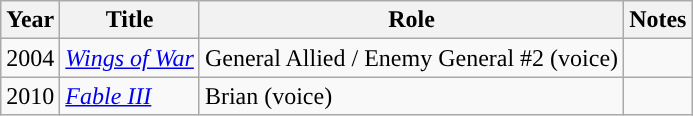<table class="wikitable sortable">
<tr>
<th>Year</th>
<th>Title</th>
<th>Role</th>
<th class="unsortable">Notes</th>
</tr>
<tr>
<td>2004</td>
<td><em><a href='#'>Wings of War</a></em></td>
<td>General Allied / Enemy General #2 (voice)</td>
</tr>
<tr>
<td>2010</td>
<td><em><a href='#'>Fable III</a></em></td>
<td>Brian (voice)</td>
<td></td>
</tr>
</table>
